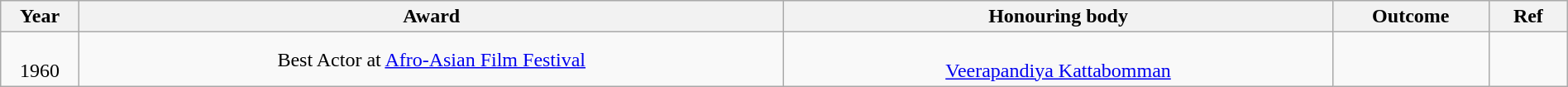<table class="wikitable sortable" style="width:100%;">
<tr>
<th width="5%">Year</th>
<th style="width:45%;">Award</th>
<th style="width:35%;">Honouring body</th>
<th style="width:10%;">Outcome</th>
<th style="width:5%;">Ref</th>
</tr>
<tr>
<td style="text-align:center;"><br>1960</td>
<td style="text-align:center;">Best Actor at <a href='#'>Afro-Asian Film Festival</a></td>
<td style="text-align:center;"><br><a href='#'>Veerapandiya Kattabomman</a></td>
<td></td>
<td></td>
</tr>
</table>
